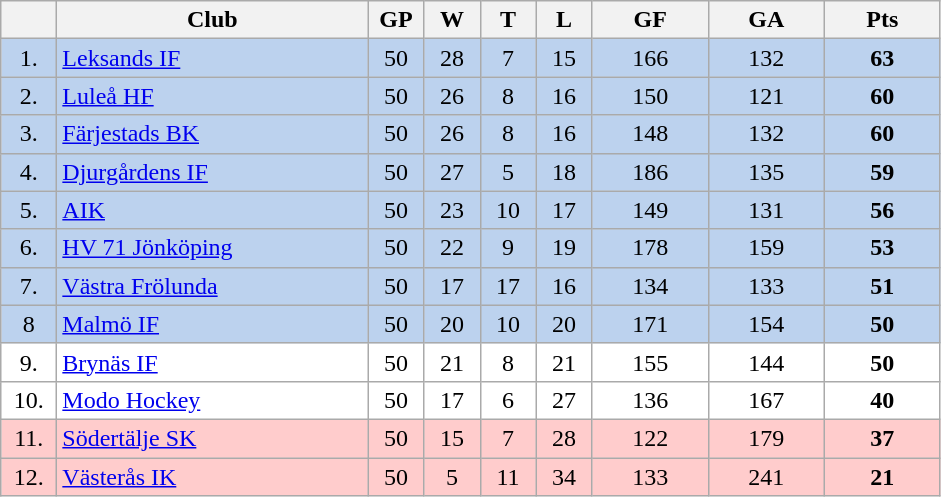<table class="wikitable">
<tr>
<th width="30"></th>
<th width="200">Club</th>
<th width="30">GP</th>
<th width="30">W</th>
<th width="30">T</th>
<th width="30">L</th>
<th width="70">GF</th>
<th width="70">GA</th>
<th width="70">Pts</th>
</tr>
<tr bgcolor="#BCD2EE" align="center">
<td>1.</td>
<td align="left"><a href='#'>Leksands IF</a></td>
<td>50</td>
<td>28</td>
<td>7</td>
<td>15</td>
<td>166</td>
<td>132</td>
<td><strong>63</strong></td>
</tr>
<tr bgcolor="#BCD2EE" align="center">
<td>2.</td>
<td align="left"><a href='#'>Luleå HF</a></td>
<td>50</td>
<td>26</td>
<td>8</td>
<td>16</td>
<td>150</td>
<td>121</td>
<td><strong>60</strong></td>
</tr>
<tr bgcolor="#BCD2EE" align="center">
<td>3.</td>
<td align="left"><a href='#'>Färjestads BK</a></td>
<td>50</td>
<td>26</td>
<td>8</td>
<td>16</td>
<td>148</td>
<td>132</td>
<td><strong>60</strong></td>
</tr>
<tr bgcolor="#BCD2EE" align="center">
<td>4.</td>
<td align="left"><a href='#'>Djurgårdens IF</a></td>
<td>50</td>
<td>27</td>
<td>5</td>
<td>18</td>
<td>186</td>
<td>135</td>
<td><strong>59</strong></td>
</tr>
<tr bgcolor="#BCD2EE" align="center">
<td>5.</td>
<td align="left"><a href='#'>AIK</a></td>
<td>50</td>
<td>23</td>
<td>10</td>
<td>17</td>
<td>149</td>
<td>131</td>
<td><strong>56</strong></td>
</tr>
<tr bgcolor="#BCD2EE" align="center">
<td>6.</td>
<td align="left"><a href='#'>HV 71 Jönköping</a></td>
<td>50</td>
<td>22</td>
<td>9</td>
<td>19</td>
<td>178</td>
<td>159</td>
<td><strong>53</strong></td>
</tr>
<tr bgcolor="#BCD2EE" align="center">
<td>7.</td>
<td align="left"><a href='#'>Västra Frölunda</a></td>
<td>50</td>
<td>17</td>
<td>17</td>
<td>16</td>
<td>134</td>
<td>133</td>
<td><strong>51</strong></td>
</tr>
<tr bgcolor="#BCD2EE" align="center">
<td>8</td>
<td align="left"><a href='#'>Malmö IF</a></td>
<td>50</td>
<td>20</td>
<td>10</td>
<td>20</td>
<td>171</td>
<td>154</td>
<td><strong>50</strong></td>
</tr>
<tr bgcolor="#FFFFFF" align="center">
<td>9.</td>
<td align="left"><a href='#'>Brynäs IF</a></td>
<td>50</td>
<td>21</td>
<td>8</td>
<td>21</td>
<td>155</td>
<td>144</td>
<td><strong>50</strong></td>
</tr>
<tr bgcolor="#FFFFFF" align="center">
<td>10.</td>
<td align="left"><a href='#'>Modo Hockey</a></td>
<td>50</td>
<td>17</td>
<td>6</td>
<td>27</td>
<td>136</td>
<td>167</td>
<td><strong>40</strong></td>
</tr>
<tr bgcolor="#ffcccc" align="center">
<td>11.</td>
<td align="left"><a href='#'>Södertälje SK</a></td>
<td>50</td>
<td>15</td>
<td>7</td>
<td>28</td>
<td>122</td>
<td>179</td>
<td><strong>37</strong></td>
</tr>
<tr bgcolor="#ffcccc" align="center">
<td>12.</td>
<td align="left"><a href='#'>Västerås IK</a></td>
<td>50</td>
<td>5</td>
<td>11</td>
<td>34</td>
<td>133</td>
<td>241</td>
<td><strong>21</strong></td>
</tr>
</table>
